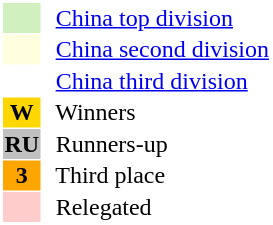<table style="border: 1px solid #ffffff; background-color: #ffffff" cellspacing="1" cellpadding="1">
<tr>
<td bgcolor="#D0F0C0" width="20"></td>
<td bgcolor="#ffffff" align="left">  <a href='#'>China top division</a></td>
</tr>
<tr>
<td bgcolor="#FFFFE0" width="20"></td>
<td bgcolor="#ffffff" align="left">  <a href='#'>China second division</a></td>
</tr>
<tr>
<th bgcolor="#ffffff" width="20"></th>
<td bgcolor="#ffffff" align="left">  <a href='#'>China third division</a></td>
</tr>
<tr>
<th bgcolor="#FFD700" width="20">W</th>
<td bgcolor="#ffffff" align="left">  Winners</td>
</tr>
<tr>
<th bgcolor="#C0C0C0" width="20">RU</th>
<td bgcolor="#ffffff" align="left">  Runners-up</td>
</tr>
<tr>
<th bgcolor="#FFA500" width="20">3</th>
<td bgcolor="#ffffff" align="left">  Third place</td>
</tr>
<tr>
<th bgcolor="#ffcccc" width="20"></th>
<td bgcolor="#ffffff" align="left">  Relegated</td>
</tr>
</table>
